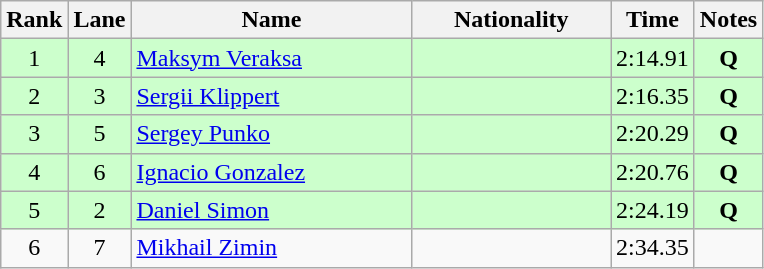<table class="wikitable sortable" style="text-align:center">
<tr>
<th>Rank</th>
<th>Lane</th>
<th style="width:180px">Name</th>
<th style="width:125px">Nationality</th>
<th>Time</th>
<th>Notes</th>
</tr>
<tr style="background:#cfc;">
<td>1</td>
<td>4</td>
<td style="text-align:left;"><a href='#'>Maksym Veraksa</a></td>
<td style="text-align:left;"></td>
<td>2:14.91</td>
<td><strong>Q</strong></td>
</tr>
<tr style="background:#cfc;">
<td>2</td>
<td>3</td>
<td style="text-align:left;"><a href='#'>Sergii Klippert</a></td>
<td style="text-align:left;"></td>
<td>2:16.35</td>
<td><strong>Q</strong></td>
</tr>
<tr style="background:#cfc;">
<td>3</td>
<td>5</td>
<td style="text-align:left;"><a href='#'>Sergey Punko</a></td>
<td style="text-align:left;"></td>
<td>2:20.29</td>
<td><strong>Q</strong></td>
</tr>
<tr style="background:#cfc;">
<td>4</td>
<td>6</td>
<td style="text-align:left;"><a href='#'>Ignacio Gonzalez</a></td>
<td style="text-align:left;"></td>
<td>2:20.76</td>
<td><strong>Q</strong></td>
</tr>
<tr style="background:#cfc;">
<td>5</td>
<td>2</td>
<td style="text-align:left;"><a href='#'>Daniel Simon</a></td>
<td style="text-align:left;"></td>
<td>2:24.19</td>
<td><strong>Q</strong></td>
</tr>
<tr>
<td>6</td>
<td>7</td>
<td style="text-align:left;"><a href='#'>Mikhail Zimin</a></td>
<td style="text-align:left;"></td>
<td>2:34.35</td>
<td></td>
</tr>
</table>
